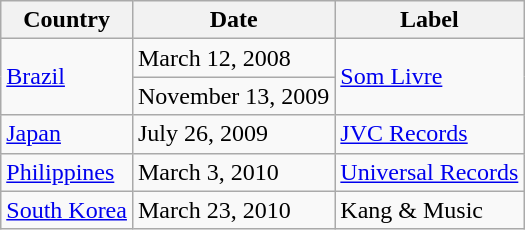<table class="wikitable">
<tr>
<th>Country</th>
<th>Date</th>
<th>Label</th>
</tr>
<tr>
<td rowspan="2"><a href='#'>Brazil</a></td>
<td>March 12, 2008</td>
<td rowspan="2"><a href='#'>Som Livre</a></td>
</tr>
<tr>
<td>November 13, 2009</td>
</tr>
<tr>
<td><a href='#'>Japan</a></td>
<td>July 26, 2009</td>
<td><a href='#'>JVC Records</a></td>
</tr>
<tr>
<td><a href='#'>Philippines</a></td>
<td>March 3, 2010</td>
<td><a href='#'>Universal Records</a></td>
</tr>
<tr>
<td><a href='#'>South Korea</a></td>
<td>March 23, 2010</td>
<td>Kang & Music</td>
</tr>
</table>
